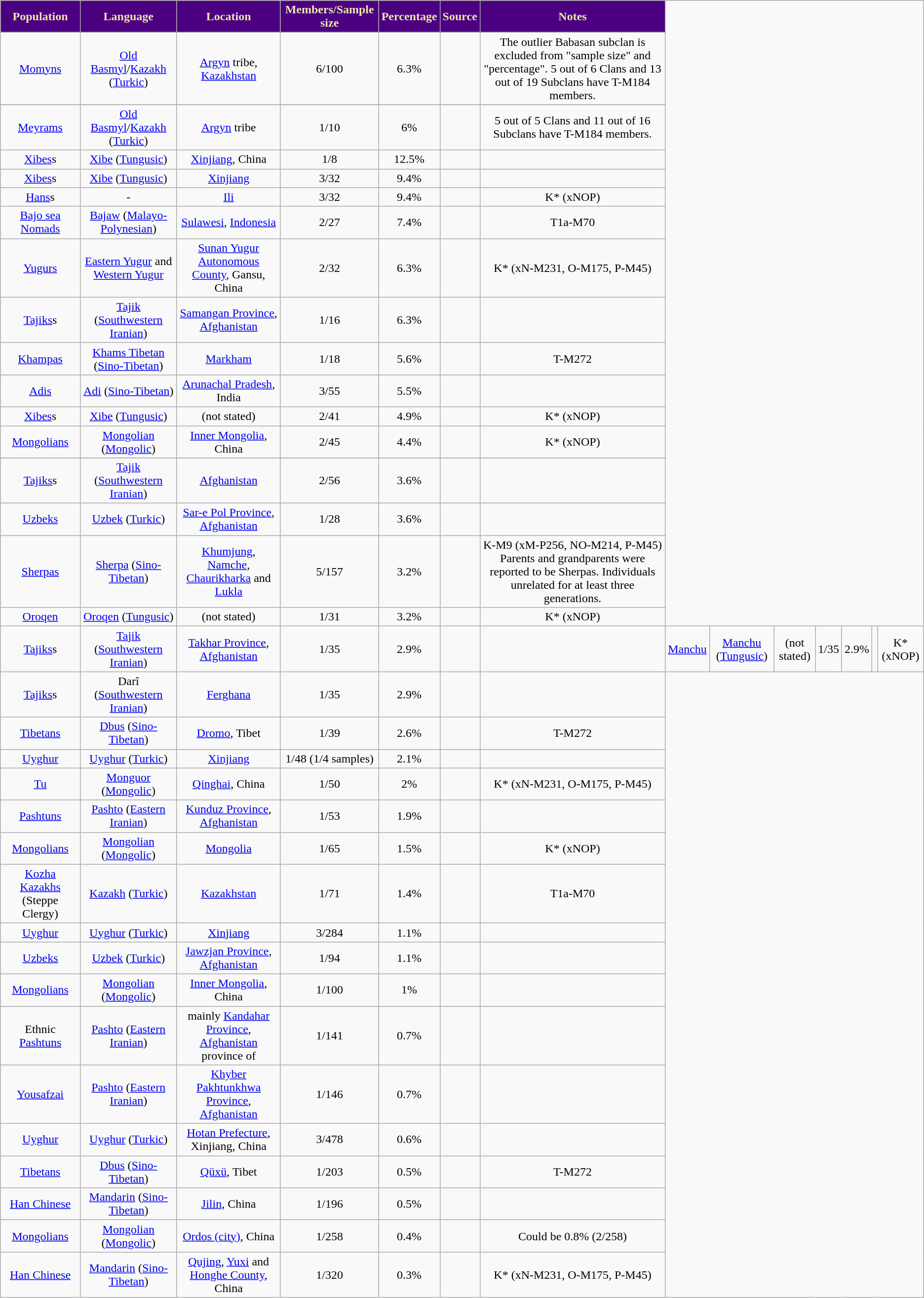<table class="wikitable sortable mw-collapsible" style="text-align:center">
<tr>
<th style="background:Indigo; color:PaleGoldenrod;">Population</th>
<th style="background:Indigo; color:PaleGoldenrod;">Language</th>
<th style="background:Indigo; color:PaleGoldenrod;">Location</th>
<th style="background:Indigo; color:PaleGoldenrod;">Members/Sample size</th>
<th style="background:Indigo; color:PaleGoldenrod;">Percentage</th>
<th style="background:Indigo; color:PaleGoldenrod;">Source</th>
<th style="background:Indigo; color:PaleGoldenrod;">Notes</th>
</tr>
<tr>
<td><a href='#'>Momyns</a></td>
<td><a href='#'>Old Basmyl</a>/<a href='#'>Kazakh</a> (<a href='#'>Turkic</a>)</td>
<td><a href='#'>Argyn</a> tribe, <a href='#'>Kazakhstan</a></td>
<td>6/100</td>
<td>6.3%</td>
<td></td>
<td>The outlier Babasan subclan is excluded from "sample size" and "percentage". 5 out of 6 Clans and 13 out of 19 Subclans have T-M184 members.</td>
</tr>
<tr>
</tr>
<tr>
<td><a href='#'>Meyrams</a></td>
<td><a href='#'>Old Basmyl</a>/<a href='#'>Kazakh</a> (<a href='#'>Turkic</a>)</td>
<td><a href='#'>Argyn</a> tribe</td>
<td>1/10</td>
<td>6%</td>
<td></td>
<td>5 out of 5 Clans and 11 out of 16 Subclans have T-M184 members.</td>
</tr>
<tr>
<td><a href='#'>Xibes</a>s</td>
<td><a href='#'>Xibe</a> (<a href='#'>Tungusic</a>)</td>
<td><a href='#'>Xinjiang</a>, China</td>
<td>1/8</td>
<td>12.5%</td>
<td></td>
<td></td>
</tr>
<tr>
<td><a href='#'>Xibes</a>s</td>
<td><a href='#'>Xibe</a> (<a href='#'>Tungusic</a>)</td>
<td><a href='#'>Xinjiang</a></td>
<td>3/32</td>
<td>9.4%</td>
<td></td>
<td></td>
</tr>
<tr>
<td><a href='#'>Hans</a>s</td>
<td>-</td>
<td><a href='#'>Ili</a></td>
<td>3/32</td>
<td>9.4%</td>
<td></td>
<td>K* (xNOP)</td>
</tr>
<tr>
<td><a href='#'>Bajo sea Nomads</a></td>
<td><a href='#'>Bajaw</a> (<a href='#'>Malayo-Polynesian</a>)</td>
<td><a href='#'>Sulawesi</a>, <a href='#'>Indonesia</a></td>
<td>2/27</td>
<td>7.4%</td>
<td></td>
<td>T1a-M70</td>
</tr>
<tr>
<td><a href='#'>Yugurs</a></td>
<td><a href='#'>Eastern Yugur</a> and <a href='#'>Western Yugur</a></td>
<td><a href='#'>Sunan Yugur Autonomous County</a>, Gansu, China</td>
<td>2/32</td>
<td>6.3%</td>
<td></td>
<td>K* (xN-M231, O-M175, P-M45)</td>
</tr>
<tr>
<td><a href='#'>Tajiks</a>s</td>
<td><a href='#'>Tajik</a> (<a href='#'>Southwestern Iranian</a>)</td>
<td><a href='#'>Samangan Province</a>, <a href='#'>Afghanistan</a></td>
<td>1/16</td>
<td>6.3%</td>
<td></td>
<td></td>
</tr>
<tr>
<td><a href='#'>Khampas</a></td>
<td><a href='#'>Khams Tibetan</a> (<a href='#'>Sino-Tibetan</a>)</td>
<td><a href='#'>Markham</a></td>
<td>1/18</td>
<td>5.6%</td>
<td></td>
<td>T-M272</td>
</tr>
<tr>
<td><a href='#'>Adis</a></td>
<td><a href='#'>Adi</a> (<a href='#'>Sino-Tibetan</a>)</td>
<td><a href='#'>Arunachal Pradesh</a>, India</td>
<td>3/55</td>
<td>5.5%</td>
<td></td>
<td></td>
</tr>
<tr>
<td><a href='#'>Xibes</a>s</td>
<td><a href='#'>Xibe</a> (<a href='#'>Tungusic</a>)</td>
<td>(not stated)</td>
<td>2/41</td>
<td>4.9%</td>
<td></td>
<td>K* (xNOP)</td>
</tr>
<tr>
<td><a href='#'>Mongolians</a></td>
<td><a href='#'>Mongolian</a> (<a href='#'>Mongolic</a>)</td>
<td><a href='#'>Inner Mongolia</a>, China</td>
<td>2/45</td>
<td>4.4%</td>
<td></td>
<td>K* (xNOP)</td>
</tr>
<tr>
</tr>
<tr>
</tr>
<tr>
<td><a href='#'>Tajiks</a>s</td>
<td><a href='#'>Tajik</a> (<a href='#'>Southwestern Iranian</a>)</td>
<td><a href='#'>Afghanistan</a></td>
<td>2/56</td>
<td>3.6%</td>
<td></td>
<td></td>
</tr>
<tr>
<td><a href='#'>Uzbeks</a></td>
<td><a href='#'>Uzbek</a> (<a href='#'>Turkic</a>)</td>
<td><a href='#'>Sar-e Pol Province</a>, <a href='#'>Afghanistan</a></td>
<td>1/28</td>
<td>3.6%</td>
<td></td>
<td></td>
</tr>
<tr>
<td><a href='#'>Sherpas</a></td>
<td><a href='#'>Sherpa</a> (<a href='#'>Sino-Tibetan</a>)</td>
<td><a href='#'>Khumjung</a>, <a href='#'>Namche</a>, <a href='#'>Chaurikharka</a> and <a href='#'>Lukla</a></td>
<td>5/157</td>
<td>3.2%</td>
<td></td>
<td>K-M9 (xM-P256, NO-M214, P-M45) Parents and grandparents were reported to be Sherpas. Individuals unrelated for at least three generations.</td>
</tr>
<tr>
<td><a href='#'>Oroqen</a></td>
<td><a href='#'>Oroqen</a> (<a href='#'>Tungusic</a>)</td>
<td>(not stated)</td>
<td>1/31</td>
<td>3.2%</td>
<td></td>
<td>K* (xNOP)</td>
</tr>
<tr>
<td><a href='#'>Tajiks</a>s</td>
<td><a href='#'>Tajik</a> (<a href='#'>Southwestern Iranian</a>)</td>
<td><a href='#'>Takhar Province</a>, <a href='#'>Afghanistan</a></td>
<td>1/35</td>
<td>2.9%</td>
<td></td>
<td></td>
<td><a href='#'>Manchu</a></td>
<td><a href='#'>Manchu</a> (<a href='#'>Tungusic</a>)</td>
<td>(not stated)</td>
<td>1/35</td>
<td>2.9%</td>
<td></td>
<td>K* (xNOP)</td>
</tr>
<tr>
<td><a href='#'>Tajiks</a>s</td>
<td>Darî (<a href='#'>Southwestern Iranian</a>)</td>
<td><a href='#'>Ferghana</a></td>
<td>1/35</td>
<td>2.9%</td>
<td></td>
<td></td>
</tr>
<tr>
<td><a href='#'>Tibetans</a></td>
<td><a href='#'>Dbus</a> (<a href='#'>Sino-Tibetan</a>)</td>
<td><a href='#'>Dromo</a>, Tibet</td>
<td>1/39</td>
<td>2.6%</td>
<td></td>
<td>T-M272</td>
</tr>
<tr>
<td><a href='#'>Uyghur</a></td>
<td><a href='#'>Uyghur</a> (<a href='#'>Turkic</a>)</td>
<td><a href='#'>Xinjiang</a></td>
<td>1/48 (1/4 samples)</td>
<td>2.1%</td>
<td></td>
<td></td>
</tr>
<tr>
<td><a href='#'>Tu</a></td>
<td><a href='#'>Monguor</a> (<a href='#'>Mongolic</a>)</td>
<td><a href='#'>Qinghai</a>, China</td>
<td>1/50</td>
<td>2%</td>
<td></td>
<td>K* (xN-M231, O-M175, P-M45)</td>
</tr>
<tr>
<td><a href='#'>Pashtuns</a></td>
<td><a href='#'>Pashto</a> (<a href='#'>Eastern Iranian</a>)</td>
<td><a href='#'>Kunduz Province</a>, <a href='#'>Afghanistan</a></td>
<td>1/53</td>
<td>1.9%</td>
<td></td>
<td></td>
</tr>
<tr>
<td><a href='#'>Mongolians</a></td>
<td><a href='#'>Mongolian</a> (<a href='#'>Mongolic</a>)</td>
<td><a href='#'>Mongolia</a></td>
<td>1/65</td>
<td>1.5%</td>
<td></td>
<td>K* (xNOP)</td>
</tr>
<tr>
<td><a href='#'>Kozha Kazakhs</a> (Steppe Clergy)</td>
<td><a href='#'>Kazakh</a> (<a href='#'>Turkic</a>)</td>
<td><a href='#'>Kazakhstan</a></td>
<td>1/71</td>
<td>1.4%</td>
<td></td>
<td>T1a-M70</td>
</tr>
<tr>
<td><a href='#'>Uyghur</a></td>
<td><a href='#'>Uyghur</a> (<a href='#'>Turkic</a>)</td>
<td><a href='#'>Xinjiang</a></td>
<td>3/284</td>
<td>1.1%</td>
<td></td>
<td></td>
</tr>
<tr>
<td><a href='#'>Uzbeks</a></td>
<td><a href='#'>Uzbek</a> (<a href='#'>Turkic</a>)</td>
<td><a href='#'>Jawzjan Province</a>, <a href='#'>Afghanistan</a></td>
<td>1/94</td>
<td>1.1%</td>
<td></td>
<td></td>
</tr>
<tr>
<td><a href='#'>Mongolians</a></td>
<td><a href='#'>Mongolian</a> (<a href='#'>Mongolic</a>)</td>
<td><a href='#'>Inner Mongolia</a>, China</td>
<td>1/100</td>
<td>1%</td>
<td></td>
<td></td>
</tr>
<tr>
<td>Ethnic <a href='#'>Pashtuns</a></td>
<td><a href='#'>Pashto</a> (<a href='#'>Eastern Iranian</a>)</td>
<td>mainly <a href='#'>Kandahar Province</a>, <a href='#'>Afghanistan</a> province of</td>
<td>1/141</td>
<td>0.7%</td>
<td></td>
<td></td>
</tr>
<tr>
<td><a href='#'>Yousafzai</a></td>
<td><a href='#'>Pashto</a> (<a href='#'>Eastern Iranian</a>)</td>
<td><a href='#'>Khyber Pakhtunkhwa Province</a>, <a href='#'>Afghanistan</a></td>
<td>1/146</td>
<td>0.7%</td>
<td></td>
<td></td>
</tr>
<tr>
<td><a href='#'>Uyghur</a></td>
<td><a href='#'>Uyghur</a> (<a href='#'>Turkic</a>)</td>
<td><a href='#'>Hotan Prefecture</a>, Xinjiang, China</td>
<td>3/478</td>
<td>0.6%</td>
<td></td>
<td></td>
</tr>
<tr>
<td><a href='#'>Tibetans</a></td>
<td><a href='#'>Dbus</a> (<a href='#'>Sino-Tibetan</a>)</td>
<td><a href='#'>Qüxü</a>, Tibet</td>
<td>1/203</td>
<td>0.5%</td>
<td></td>
<td>T-M272</td>
</tr>
<tr>
<td><a href='#'>Han Chinese</a></td>
<td><a href='#'>Mandarin</a> (<a href='#'>Sino-Tibetan</a>)</td>
<td><a href='#'>Jilin</a>, China</td>
<td>1/196</td>
<td>0.5%</td>
<td></td>
<td></td>
</tr>
<tr>
<td><a href='#'>Mongolians</a></td>
<td><a href='#'>Mongolian</a> (<a href='#'>Mongolic</a>)</td>
<td><a href='#'>Ordos (city)</a>, China</td>
<td>1/258</td>
<td>0.4%</td>
<td></td>
<td>Could be 0.8% (2/258)</td>
</tr>
<tr>
<td><a href='#'>Han Chinese</a></td>
<td><a href='#'>Mandarin</a> (<a href='#'>Sino-Tibetan</a>)</td>
<td><a href='#'>Qujing</a>, <a href='#'>Yuxi</a> and <a href='#'>Honghe County</a>, China</td>
<td>1/320</td>
<td>0.3%</td>
<td></td>
<td>K* (xN-M231, O-M175, P-M45)</td>
</tr>
</table>
